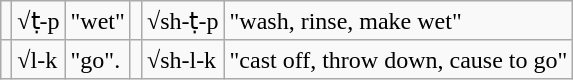<table class="wikitable">
<tr>
<td style="text-align: right"></td>
<td>√ṭ-p</td>
<td>"wet"</td>
<td style="text-align: right"></td>
<td>√sh-ṭ-p</td>
<td>"wash, rinse, make wet"</td>
</tr>
<tr>
<td style="text-align: right"></td>
<td>√l-k</td>
<td>"go".</td>
<td style="text-align: right"></td>
<td>√sh-l-k</td>
<td>"cast off, throw down, cause to go"</td>
</tr>
</table>
